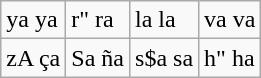<table class="wikitable">
<tr>
<td>ya ya</td>
<td>r" ra</td>
<td>la la</td>
<td>va va</td>
</tr>
<tr>
<td>zA ça</td>
<td>Sa ña</td>
<td>s$a sa</td>
<td>h" ha</td>
</tr>
</table>
